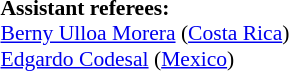<table width=50% style="font-size: 90%">
<tr>
<td><br><strong>Assistant referees:</strong>
<br><a href='#'>Berny Ulloa Morera</a> (<a href='#'>Costa Rica</a>)
<br><a href='#'>Edgardo Codesal</a> (<a href='#'>Mexico</a>)</td>
</tr>
</table>
